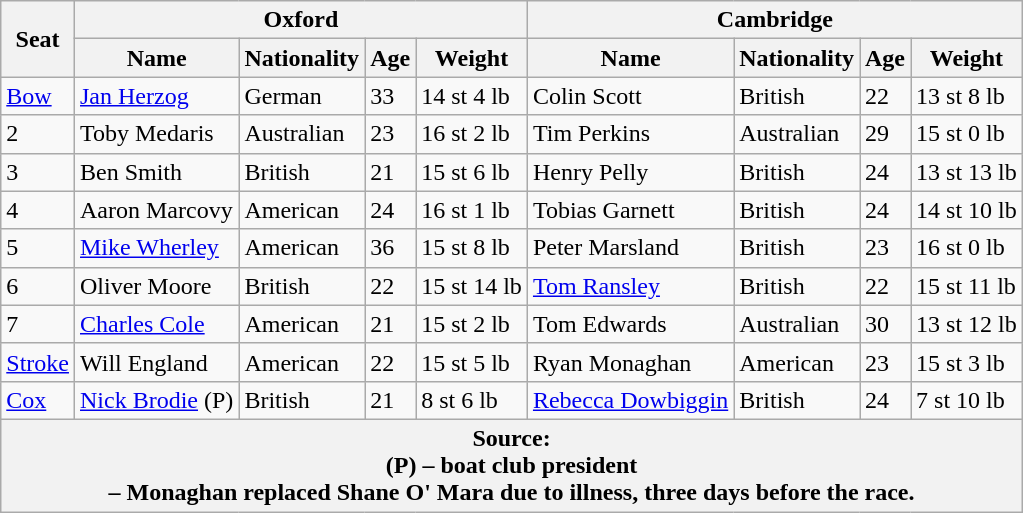<table class=wikitable>
<tr>
<th rowspan="2">Seat</th>
<th colspan="4">Oxford <br> </th>
<th colspan="4">Cambridge <br> </th>
</tr>
<tr>
<th>Name</th>
<th>Nationality</th>
<th>Age</th>
<th>Weight</th>
<th>Name</th>
<th>Nationality</th>
<th>Age</th>
<th>Weight</th>
</tr>
<tr>
<td><a href='#'>Bow</a></td>
<td><a href='#'>Jan Herzog</a></td>
<td>German</td>
<td>33</td>
<td>14 st 4 lb</td>
<td>Colin Scott</td>
<td>British</td>
<td>22</td>
<td>13 st 8 lb</td>
</tr>
<tr>
<td>2</td>
<td>Toby Medaris</td>
<td>Australian</td>
<td>23</td>
<td>16 st 2 lb</td>
<td>Tim Perkins</td>
<td>Australian</td>
<td>29</td>
<td>15 st 0 lb</td>
</tr>
<tr>
<td>3</td>
<td>Ben Smith</td>
<td>British</td>
<td>21</td>
<td>15 st 6 lb</td>
<td>Henry Pelly</td>
<td>British</td>
<td>24</td>
<td>13 st 13 lb</td>
</tr>
<tr>
<td>4</td>
<td>Aaron Marcovy</td>
<td>American</td>
<td>24</td>
<td>16 st 1 lb</td>
<td>Tobias Garnett</td>
<td>British</td>
<td>24</td>
<td>14 st 10 lb</td>
</tr>
<tr>
<td>5</td>
<td><a href='#'>Mike Wherley</a></td>
<td>American</td>
<td>36</td>
<td>15 st 8 lb</td>
<td>Peter Marsland</td>
<td>British</td>
<td>23</td>
<td>16 st 0 lb</td>
</tr>
<tr>
<td>6</td>
<td>Oliver Moore</td>
<td>British</td>
<td>22</td>
<td>15 st 14 lb</td>
<td><a href='#'>Tom Ransley</a></td>
<td>British</td>
<td>22</td>
<td>15 st 11 lb</td>
</tr>
<tr>
<td>7</td>
<td><a href='#'>Charles Cole</a></td>
<td>American</td>
<td>21</td>
<td>15 st 2 lb</td>
<td>Tom Edwards</td>
<td>Australian</td>
<td>30</td>
<td>13 st 12 lb</td>
</tr>
<tr>
<td><a href='#'>Stroke</a></td>
<td>Will England</td>
<td>American</td>
<td>22</td>
<td>15 st 5 lb</td>
<td>Ryan Monaghan </td>
<td>American</td>
<td>23</td>
<td>15 st 3 lb</td>
</tr>
<tr>
<td><a href='#'>Cox</a></td>
<td><a href='#'>Nick Brodie</a> (P)</td>
<td>British</td>
<td>21</td>
<td>8 st 6 lb</td>
<td><a href='#'>Rebecca Dowbiggin</a></td>
<td>British</td>
<td>24</td>
<td>7 st 10 lb</td>
</tr>
<tr>
<th colspan="9">Source:<br>(P) – boat club president<br> – Monaghan replaced Shane O' Mara due to illness, three days before the race.</th>
</tr>
</table>
